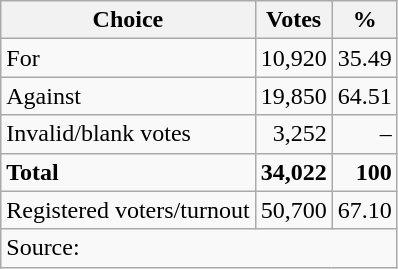<table class=wikitable style=text-align:right>
<tr>
<th>Choice</th>
<th>Votes</th>
<th>%</th>
</tr>
<tr>
<td align=left>For</td>
<td>10,920</td>
<td>35.49</td>
</tr>
<tr>
<td align=left>Against</td>
<td>19,850</td>
<td>64.51</td>
</tr>
<tr>
<td align=left>Invalid/blank votes</td>
<td>3,252</td>
<td>–</td>
</tr>
<tr>
<td align=left><strong>Total</strong></td>
<td><strong>34,022</strong></td>
<td><strong>100</strong></td>
</tr>
<tr>
<td align=left>Registered voters/turnout</td>
<td>50,700</td>
<td>67.10</td>
</tr>
<tr>
<td align=left colspan=3>Source: </td>
</tr>
</table>
